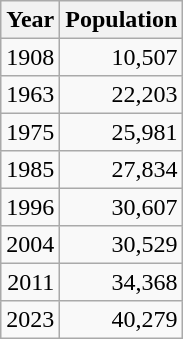<table class="wikitable" style="line-height:1.1em;">
<tr>
<th>Year</th>
<th>Population</th>
</tr>
<tr align="right">
<td>1908</td>
<td>10,507</td>
</tr>
<tr align="right">
<td>1963</td>
<td>22,203</td>
</tr>
<tr align="right">
<td>1975</td>
<td>25,981</td>
</tr>
<tr align="right">
<td>1985</td>
<td>27,834</td>
</tr>
<tr align="right">
<td>1996</td>
<td>30,607</td>
</tr>
<tr align="right">
<td>2004</td>
<td>30,529</td>
</tr>
<tr align="right">
<td>2011</td>
<td>34,368</td>
</tr>
<tr align="right">
<td>2023</td>
<td>40,279</td>
</tr>
</table>
